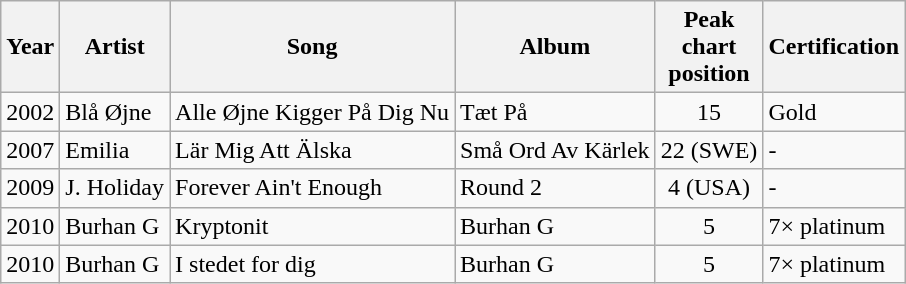<table class="wikitable">
<tr>
<th>Year</th>
<th>Artist</th>
<th>Song</th>
<th>Album</th>
<th>Peak<br>chart<br>position</th>
<th>Certification</th>
</tr>
<tr>
<td>2002</td>
<td>Blå Øjne</td>
<td>Alle Øjne Kigger På Dig Nu</td>
<td>Tæt På</td>
<td style="text-align:center;">15</td>
<td>Gold</td>
</tr>
<tr>
<td>2007</td>
<td>Emilia</td>
<td>Lär Mig Att Älska</td>
<td>Små Ord Av Kärlek</td>
<td style="text-align:center;">22 (SWE)</td>
<td>-</td>
</tr>
<tr>
<td>2009</td>
<td>J. Holiday</td>
<td>Forever Ain't Enough</td>
<td>Round 2</td>
<td style="text-align:center;">4 (USA)</td>
<td>-</td>
</tr>
<tr>
<td>2010</td>
<td>Burhan G</td>
<td>Kryptonit</td>
<td>Burhan G</td>
<td style="text-align:center;">5</td>
<td>7× platinum</td>
</tr>
<tr>
<td>2010</td>
<td>Burhan G</td>
<td>I stedet for dig</td>
<td>Burhan G</td>
<td style="text-align:center;">5</td>
<td>7× platinum</td>
</tr>
</table>
